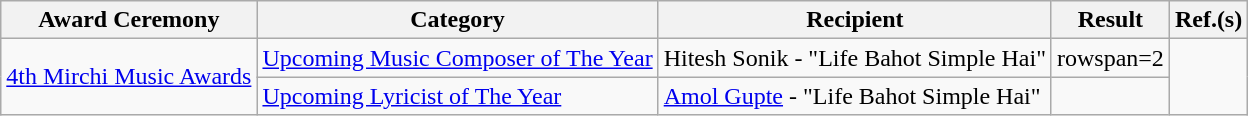<table class="wikitable">
<tr>
<th>Award Ceremony</th>
<th>Category</th>
<th>Recipient</th>
<th>Result</th>
<th>Ref.(s)</th>
</tr>
<tr>
<td rowspan=2><a href='#'>4th Mirchi Music Awards</a></td>
<td><a href='#'>Upcoming Music Composer of The Year</a></td>
<td>Hitesh Sonik - "Life Bahot Simple Hai"</td>
<td>rowspan=2 </td>
<td rowspan=2></td>
</tr>
<tr>
<td><a href='#'>Upcoming Lyricist of The Year</a></td>
<td><a href='#'>Amol Gupte</a> - "Life Bahot Simple Hai"</td>
</tr>
</table>
